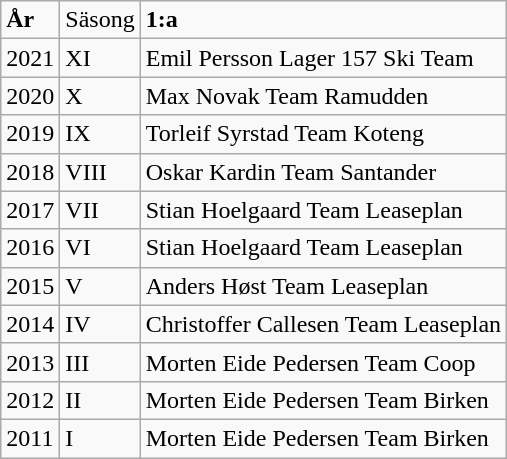<table class="wikitable sortable">
<tr>
<td><strong>År</strong></td>
<td>Säsong</td>
<td><strong>1:a</strong></td>
</tr>
<tr>
<td>2021</td>
<td>XI</td>
<td>Emil Persson Lager 157 Ski Team</td>
</tr>
<tr>
<td>2020</td>
<td>X</td>
<td>Max Novak Team Ramudden</td>
</tr>
<tr>
<td>2019</td>
<td>IX</td>
<td>Torleif Syrstad Team Koteng</td>
</tr>
<tr>
<td>2018</td>
<td>VIII</td>
<td>Oskar Kardin Team Santander</td>
</tr>
<tr>
<td>2017</td>
<td>VII</td>
<td>Stian Hoelgaard Team Leaseplan</td>
</tr>
<tr>
<td>2016</td>
<td>VI</td>
<td>Stian Hoelgaard Team Leaseplan</td>
</tr>
<tr>
<td>2015</td>
<td>V</td>
<td>Anders Høst Team Leaseplan</td>
</tr>
<tr>
<td>2014</td>
<td>IV</td>
<td>Christoffer Callesen Team Leaseplan</td>
</tr>
<tr>
<td>2013</td>
<td>III</td>
<td>Morten Eide Pedersen Team Coop</td>
</tr>
<tr>
<td>2012</td>
<td>II</td>
<td>Morten Eide Pedersen Team Birken</td>
</tr>
<tr>
<td>2011</td>
<td>I</td>
<td>Morten Eide Pedersen Team Birken</td>
</tr>
</table>
